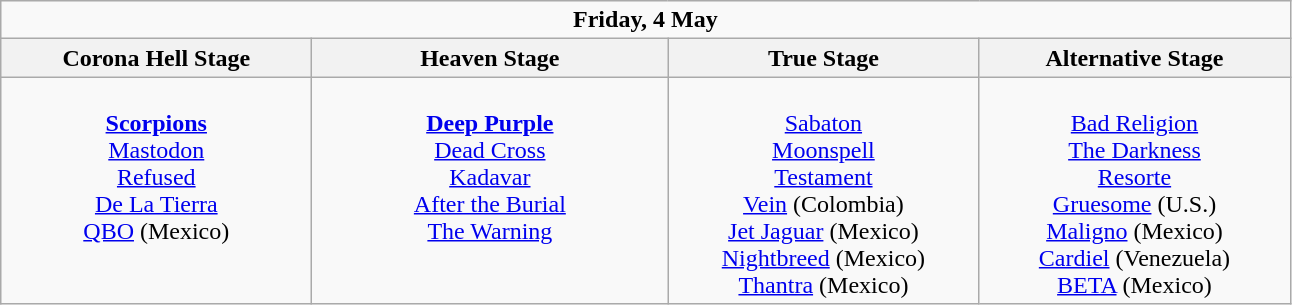<table class="wikitable">
<tr>
<td colspan="4" style="text-align:center;"><strong>Friday, 4 May</strong></td>
</tr>
<tr>
<th>Corona Hell Stage</th>
<th>Heaven Stage</th>
<th>True Stage</th>
<th>Alternative Stage</th>
</tr>
<tr>
<td style="text-align:center; vertical-align:top; width:200px;"><br><strong><a href='#'>Scorpions</a></strong><br>
<a href='#'>Mastodon</a><br>
<a href='#'>Refused</a><br>
<a href='#'>De La Tierra</a><br>
<a href='#'>QBO</a> (Mexico)<br></td>
<td style="text-align:center; vertical-align:top; width:230px;"><br><strong><a href='#'>Deep Purple</a></strong><br>
<a href='#'>Dead Cross</a><br>
<a href='#'>Kadavar</a><br>
<a href='#'>After the Burial</a><br>
<a href='#'>The Warning</a><br></td>
<td style="text-align:center; vertical-align:top; width:200px;"><br><a href='#'>Sabaton</a><br>
<a href='#'>Moonspell</a><br>
<a href='#'>Testament</a><br>
<a href='#'>Vein</a> (Colombia)<br>
<a href='#'>Jet Jaguar</a> (Mexico)<br>
<a href='#'>Nightbreed</a> (Mexico)<br>
<a href='#'>Thantra</a> (Mexico)<br></td>
<td style="text-align:center; vertical-align:top; width:200px;"><br><a href='#'>Bad Religion</a><br>
<a href='#'>The Darkness</a><br>
<a href='#'>Resorte</a><br>
<a href='#'>Gruesome</a> (U.S.)<br>
<a href='#'>Maligno</a> (Mexico)<br>
<a href='#'>Cardiel</a> (Venezuela)<br>
<a href='#'>BETA</a> (Mexico)<br></td>
</tr>
</table>
